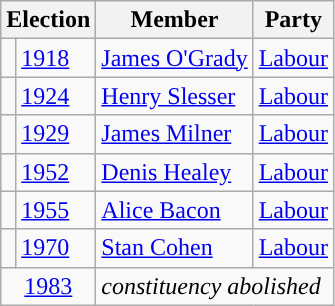<table class="wikitable">
<tr>
<th colspan="2">Election</th>
<th>Member</th>
<th>Party</th>
</tr>
<tr>
<td style="color:inherit;background-color: "></td>
<td><a href='#'>1918</a></td>
<td><a href='#'>James O'Grady</a></td>
<td><a href='#'>Labour</a></td>
</tr>
<tr>
<td style="color:inherit;background-color: "></td>
<td><a href='#'>1924</a></td>
<td><a href='#'>Henry Slesser</a></td>
<td><a href='#'>Labour</a></td>
</tr>
<tr>
<td style="color:inherit;background-color: "></td>
<td><a href='#'>1929</a></td>
<td><a href='#'>James Milner</a></td>
<td><a href='#'>Labour</a></td>
</tr>
<tr>
<td style="color:inherit;background-color: "></td>
<td><a href='#'>1952</a></td>
<td><a href='#'>Denis Healey</a></td>
<td><a href='#'>Labour</a></td>
</tr>
<tr>
<td style="color:inherit;background-color: "></td>
<td><a href='#'>1955</a></td>
<td><a href='#'>Alice Bacon</a></td>
<td><a href='#'>Labour</a></td>
</tr>
<tr>
<td style="color:inherit;background-color: "></td>
<td><a href='#'>1970</a></td>
<td><a href='#'>Stan Cohen</a></td>
<td><a href='#'>Labour</a></td>
</tr>
<tr>
<td colspan="2" align="center"><a href='#'>1983</a></td>
<td colspan="2"><em>constituency abolished</em></td>
</tr>
</table>
